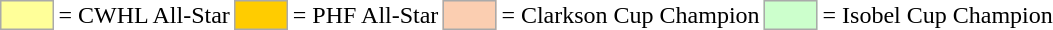<table>
<tr>
<td style="background-color:#FFFF99; border:1px solid #aaaaaa; width:2em;"></td>
<td>= CWHL All-Star</td>
<td style="background-color:#FFCC00; border:1px solid #aaaaaa; width:2em;"></td>
<td>= PHF All-Star</td>
<td style="background-color:#FBCEB1; border:1px solid #aaaaaa; width:2em;"></td>
<td>= Clarkson Cup Champion</td>
<td style="background-color:#CCFFCC; border:1px solid #aaaaaa; width:2em;"></td>
<td>= Isobel Cup Champion</td>
</tr>
</table>
